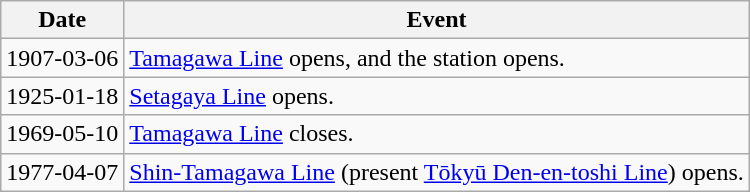<table class="wikitable">
<tr>
<th>Date</th>
<th>Event</th>
</tr>
<tr>
<td>1907-03-06</td>
<td><a href='#'>Tamagawa Line</a> opens, and the station opens.</td>
</tr>
<tr>
<td>1925-01-18</td>
<td><a href='#'>Setagaya Line</a> opens.</td>
</tr>
<tr>
<td>1969-05-10</td>
<td><a href='#'>Tamagawa Line</a> closes.</td>
</tr>
<tr>
<td>1977-04-07</td>
<td><a href='#'>Shin-Tamagawa Line</a> (present <a href='#'>Tōkyū Den-en-toshi Line</a>) opens.</td>
</tr>
</table>
